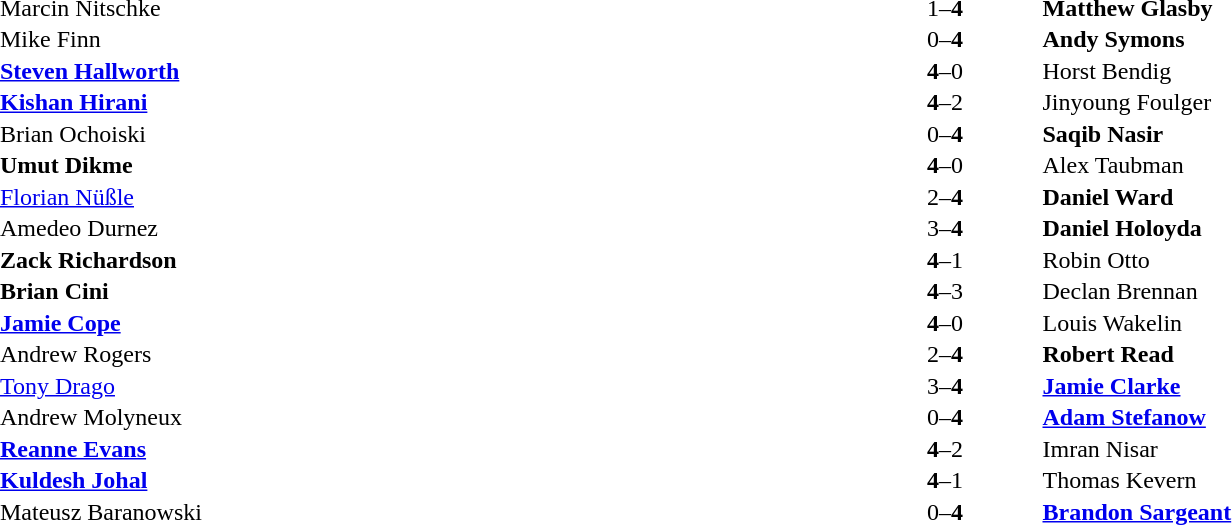<table width="100%" cellspacing="1">
<tr>
<th width=45%></th>
<th width=10%></th>
<th width=45%></th>
</tr>
<tr>
<td> Marcin Nitschke</td>
<td align="center">1–<strong>4</strong></td>
<td> <strong>Matthew Glasby</strong></td>
</tr>
<tr>
<td> Mike Finn</td>
<td align="center">0–<strong>4</strong></td>
<td> <strong>Andy Symons</strong></td>
</tr>
<tr>
<td> <strong><a href='#'>Steven Hallworth</a></strong></td>
<td align="center"><strong>4</strong>–0</td>
<td> Horst Bendig</td>
</tr>
<tr>
<td> <strong><a href='#'>Kishan Hirani</a></strong></td>
<td align="center"><strong>4</strong>–2</td>
<td> Jinyoung Foulger</td>
</tr>
<tr>
<td> Brian Ochoiski</td>
<td align="center">0–<strong>4</strong></td>
<td> <strong>Saqib Nasir</strong></td>
</tr>
<tr>
<td> <strong>Umut Dikme</strong></td>
<td align="center"><strong>4</strong>–0</td>
<td> Alex Taubman</td>
</tr>
<tr>
<td> <a href='#'>Florian Nüßle</a></td>
<td align="center">2–<strong>4</strong></td>
<td> <strong>Daniel Ward</strong></td>
</tr>
<tr>
<td> Amedeo Durnez</td>
<td align="center">3–<strong>4</strong></td>
<td> <strong>Daniel Holoyda</strong></td>
</tr>
<tr>
<td> <strong>Zack Richardson</strong></td>
<td align="center"><strong>4</strong>–1</td>
<td> Robin Otto</td>
</tr>
<tr>
<td> <strong>Brian Cini</strong></td>
<td align="center"><strong>4</strong>–3</td>
<td> Declan Brennan</td>
</tr>
<tr>
<td> <strong><a href='#'>Jamie Cope</a></strong></td>
<td align="center"><strong>4</strong>–0</td>
<td> Louis Wakelin</td>
</tr>
<tr>
<td> Andrew Rogers</td>
<td align="center">2–<strong>4</strong></td>
<td> <strong>Robert Read</strong></td>
</tr>
<tr>
<td> <a href='#'>Tony Drago</a></td>
<td align="center">3–<strong>4</strong></td>
<td> <strong><a href='#'>Jamie Clarke</a></strong></td>
</tr>
<tr>
<td> Andrew Molyneux</td>
<td align="center">0–<strong>4</strong></td>
<td> <strong><a href='#'>Adam Stefanow</a></strong></td>
</tr>
<tr>
<td> <strong><a href='#'>Reanne Evans</a></strong></td>
<td align="center"><strong>4</strong>–2</td>
<td> Imran Nisar</td>
</tr>
<tr>
<td> <strong><a href='#'>Kuldesh Johal</a></strong></td>
<td align="center"><strong>4</strong>–1</td>
<td> Thomas Kevern</td>
</tr>
<tr>
<td> Mateusz Baranowski</td>
<td align="center">0–<strong>4</strong></td>
<td> <strong><a href='#'>Brandon Sargeant</a></strong></td>
</tr>
</table>
